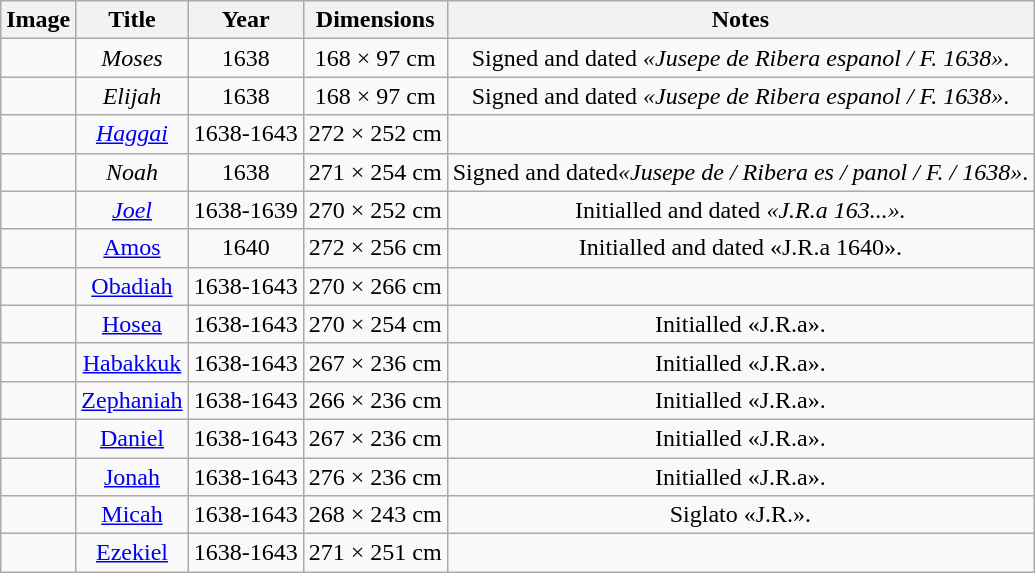<table class="wikitable" style="margin-left:0.5em; text-align:center">
<tr>
<th>Image</th>
<th>Title</th>
<th>Year</th>
<th>Dimensions</th>
<th>Notes</th>
</tr>
<tr>
<td></td>
<td><em>Moses</em></td>
<td>1638</td>
<td>168 × 97 cm</td>
<td>Signed and dated <em>«Jusepe de Ribera espanol / F. 1638»</em>.</td>
</tr>
<tr>
<td></td>
<td><em>Elijah</em></td>
<td>1638</td>
<td>168 × 97 cm</td>
<td>Signed and dated <em>«Jusepe de Ribera espanol / F. 1638»</em>.</td>
</tr>
<tr>
<td></td>
<td><em><a href='#'>Haggai</a></em></td>
<td>1638-1643</td>
<td>272 × 252 cm</td>
<td></td>
</tr>
<tr>
<td></td>
<td><em>Noah</em></td>
<td>1638</td>
<td>271 × 254 cm</td>
<td>Signed and dated<em>«Jusepe de / Ribera es / panol / F. / 1638»</em>.</td>
</tr>
<tr>
<td></td>
<td><em><a href='#'>Joel</a></em></td>
<td>1638-1639</td>
<td>270 × 252 cm</td>
<td>Initialled and dated <em>«J.R.a 163...».</td>
</tr>
<tr>
<td></td>
<td></em><a href='#'>Amos</a><em></td>
<td>1640</td>
<td>272 × 256 cm</td>
<td>Initialled and dated  </em>«J.R.a 1640».<em></td>
</tr>
<tr>
<td></td>
<td></em><a href='#'>Obadiah</a><em></td>
<td>1638-1643</td>
<td>270 × 266 cm</td>
<td></td>
</tr>
<tr>
<td></td>
<td></em><a href='#'>Hosea</a><em></td>
<td>1638-1643</td>
<td>270 × 254 cm</td>
<td>Initialled </em>«J.R.a».<em></td>
</tr>
<tr>
<td></td>
<td></em><a href='#'>Habakkuk</a><em></td>
<td>1638-1643</td>
<td>267 × 236 cm</td>
<td>Initialled </em>«J.R.a».<em></td>
</tr>
<tr>
<td></td>
<td></em><a href='#'>Zephaniah</a><em></td>
<td>1638-1643</td>
<td>266 × 236 cm</td>
<td>Initialled </em>«J.R.a».<em></td>
</tr>
<tr>
<td></td>
<td></em><a href='#'>Daniel</a><em></td>
<td>1638-1643</td>
<td>267 × 236 cm</td>
<td>Initialled </em>«J.R.a».<em></td>
</tr>
<tr>
<td></td>
<td></em><a href='#'>Jonah</a><em></td>
<td>1638-1643</td>
<td>276 × 236 cm</td>
<td>Initialled </em>«J.R.a».<em></td>
</tr>
<tr>
<td></td>
<td></em><a href='#'>Micah</a><em></td>
<td>1638-1643</td>
<td>268 × 243 cm</td>
<td>Siglato </em>«J.R.».<em></td>
</tr>
<tr>
<td></td>
<td></em><a href='#'>Ezekiel</a><em></td>
<td>1638-1643</td>
<td>271 × 251 cm</td>
<td></td>
</tr>
</table>
